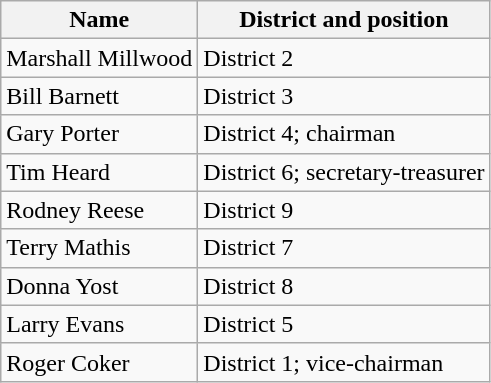<table class="wikitable sortable">
<tr>
<th>Name</th>
<th>District and position</th>
</tr>
<tr style="vertical-align:bottom;">
<td>Marshall Millwood</td>
<td>District 2</td>
</tr>
<tr>
<td>Bill Barnett</td>
<td>District 3</td>
</tr>
<tr>
<td>Gary Porter</td>
<td>District 4; chairman</td>
</tr>
<tr>
<td>Tim Heard</td>
<td>District 6; secretary-treasurer</td>
</tr>
<tr>
<td>Rodney Reese</td>
<td>District 9</td>
</tr>
<tr>
<td>Terry Mathis</td>
<td>District 7</td>
</tr>
<tr>
<td>Donna Yost</td>
<td>District 8</td>
</tr>
<tr>
<td>Larry Evans</td>
<td>District 5</td>
</tr>
<tr>
<td>Roger Coker</td>
<td>District 1; vice-chairman</td>
</tr>
</table>
